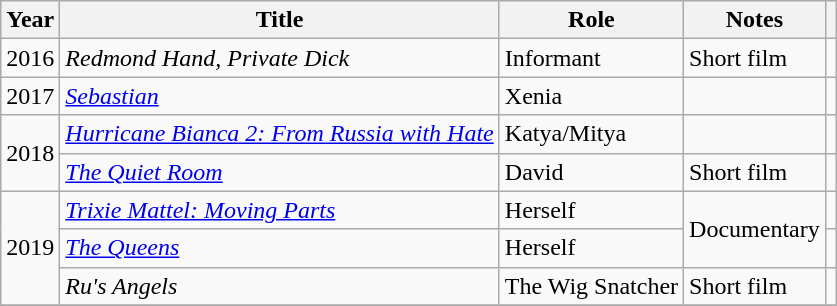<table class="wikitable plainrowheaders" style="text-align:left;">
<tr>
<th>Year</th>
<th>Title</th>
<th>Role</th>
<th>Notes</th>
<th></th>
</tr>
<tr>
<td>2016</td>
<td><em>Redmond Hand, Private Dick</em></td>
<td>Informant</td>
<td>Short film</td>
<td></td>
</tr>
<tr>
<td>2017</td>
<td><em><a href='#'>Sebastian</a></em></td>
<td>Xenia</td>
<td></td>
<td></td>
</tr>
<tr>
<td rowspan="2">2018</td>
<td><em><a href='#'>Hurricane Bianca 2: From Russia with Hate</a></em></td>
<td>Katya/Mitya</td>
<td></td>
<td></td>
</tr>
<tr>
<td><em><a href='#'>The Quiet Room</a></em></td>
<td>David</td>
<td>Short film</td>
<td></td>
</tr>
<tr>
<td rowspan="3">2019</td>
<td><em><a href='#'>Trixie Mattel: Moving Parts</a></em></td>
<td>Herself</td>
<td rowspan="2">Documentary</td>
<td></td>
</tr>
<tr>
<td><em><a href='#'>The Queens</a></em></td>
<td>Herself</td>
<td></td>
</tr>
<tr>
<td><em>Ru's Angels</em></td>
<td>The Wig Snatcher</td>
<td>Short film</td>
<td></td>
</tr>
<tr>
</tr>
</table>
